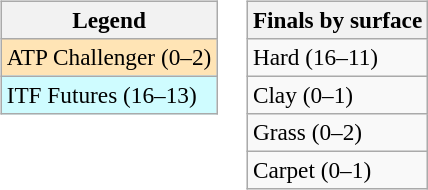<table>
<tr valign=top>
<td><br><table class=wikitable style=font-size:97%>
<tr>
<th>Legend</th>
</tr>
<tr bgcolor=moccasin>
<td>ATP Challenger (0–2)</td>
</tr>
<tr bgcolor=cffcff>
<td>ITF Futures (16–13)</td>
</tr>
</table>
</td>
<td><br><table class=wikitable style=font-size:97%>
<tr>
<th>Finals by surface</th>
</tr>
<tr>
<td>Hard (16–11)</td>
</tr>
<tr>
<td>Clay (0–1)</td>
</tr>
<tr>
<td>Grass (0–2)</td>
</tr>
<tr>
<td>Carpet (0–1)</td>
</tr>
</table>
</td>
</tr>
</table>
